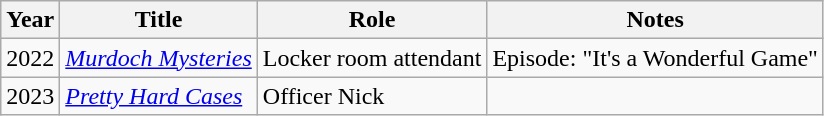<table class="wikitable sortable">
<tr>
<th>Year</th>
<th>Title</th>
<th>Role</th>
<th class="unsortable">Notes</th>
</tr>
<tr>
<td>2022</td>
<td><em><a href='#'>Murdoch Mysteries</a></em></td>
<td>Locker room attendant</td>
<td>Episode: "It's a Wonderful Game"</td>
</tr>
<tr>
<td>2023</td>
<td><em><a href='#'>Pretty Hard Cases</a></em></td>
<td>Officer Nick</td>
<td></td>
</tr>
</table>
